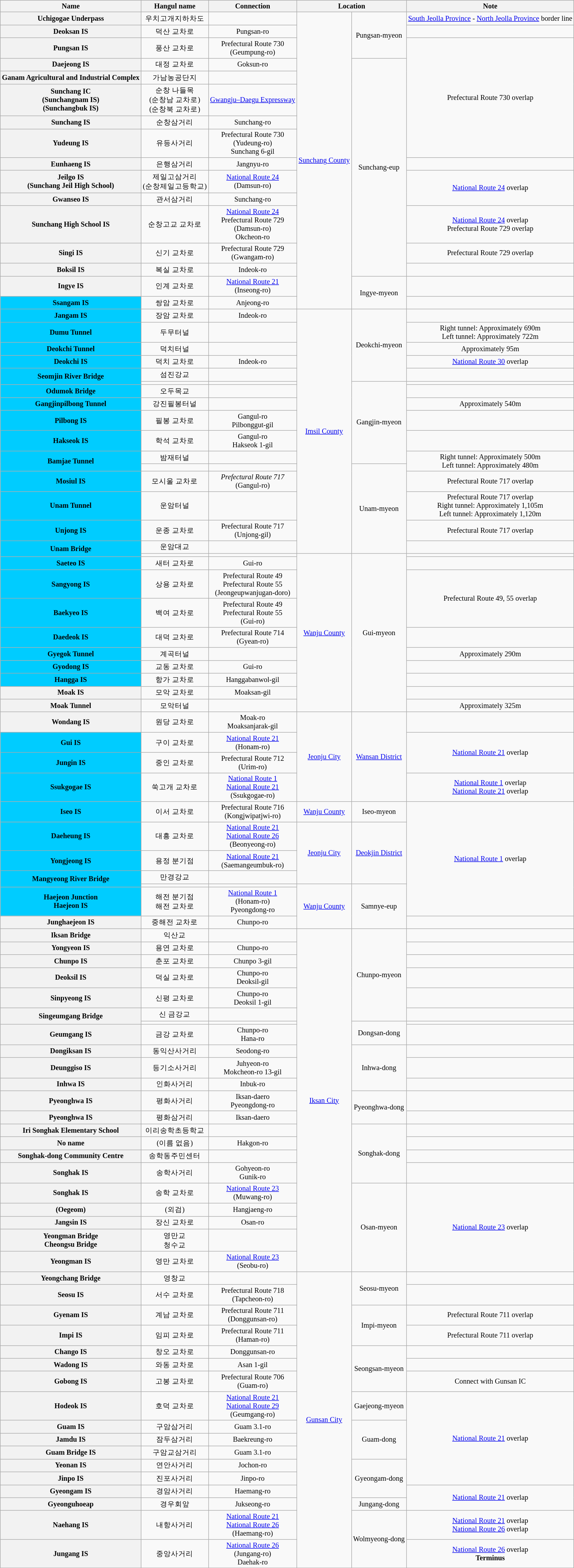<table class="wikitable" style="font-size: 85%; text-align: center;">
<tr>
<th>Name </th>
<th>Hangul name</th>
<th>Connection</th>
<th colspan="2">Location</th>
<th>Note</th>
</tr>
<tr>
<th>Uchigogae Underpass</th>
<td>우치고개지하차도</td>
<td></td>
<td rowspan=16><a href='#'>Sunchang County</a></td>
<td rowspan=3>Pungsan-myeon</td>
<td><a href='#'>South Jeolla Province</a> - <a href='#'>North Jeolla Province</a> border line</td>
</tr>
<tr>
<th>Deoksan IS</th>
<td>덕산 교차로</td>
<td>Pungsan-ro</td>
<td></td>
</tr>
<tr>
<th>Pungsan IS</th>
<td>풍산 교차로</td>
<td>Prefectural Route 730<br>(Geumpung-ro)</td>
<td rowspan=6>Prefectural Route 730 overlap</td>
</tr>
<tr>
<th>Daejeong IS</th>
<td>대정 교차로</td>
<td>Goksun-ro</td>
<td rowspan=11>Sunchang-eup</td>
</tr>
<tr>
<th>Ganam Agricultural and Industrial Complex</th>
<td>가남농공단지</td>
<td></td>
</tr>
<tr>
<th>Sunchang IC<br>(Sunchangnam IS)<br>(Sunchangbuk IS)</th>
<td>순창 나들목<br>(순창남 교차로)<br>(순창북 교차로)</td>
<td><a href='#'>Gwangju–Daegu Expressway</a></td>
</tr>
<tr>
<th>Sunchang IS</th>
<td>순창삼거리</td>
<td>Sunchang-ro</td>
</tr>
<tr>
<th>Yudeung IS</th>
<td>유등사거리</td>
<td>Prefectural Route 730<br>(Yudeung-ro)<br>Sunchang 6-gil</td>
</tr>
<tr>
<th>Eunhaeng IS</th>
<td>은행삼거리</td>
<td>Jangnyu-ro</td>
<td></td>
</tr>
<tr>
<th>Jeilgo IS<br>(Sunchang Jeil High School)</th>
<td>제일고삼거리<br>(순창제일고등학교)</td>
<td><a href='#'>National Route 24</a><br>(Damsun-ro)</td>
<td rowspan=2><a href='#'>National Route 24</a> overlap</td>
</tr>
<tr>
<th>Gwanseo IS</th>
<td>관서삼거리</td>
<td>Sunchang-ro</td>
</tr>
<tr>
<th>Sunchang High School IS</th>
<td>순창고교 교차로</td>
<td><a href='#'>National Route 24</a><br>Prefectural Route 729<br>(Damsun-ro)<br>Okcheon-ro</td>
<td><a href='#'>National Route 24</a> overlap<br>Prefectural Route 729 overlap</td>
</tr>
<tr>
<th>Singi IS</th>
<td>신기 교차로</td>
<td>Prefectural Route 729<br>(Gwangam-ro)</td>
<td>Prefectural Route 729 overlap</td>
</tr>
<tr>
<th>Boksil IS</th>
<td>복실 교차로</td>
<td>Indeok-ro</td>
<td></td>
</tr>
<tr>
<th>Ingye IS</th>
<td>인계 교차로</td>
<td><a href='#'>National Route 21</a><br>(Inseong-ro)</td>
<td rowspan=2>Ingye-myeon</td>
<td></td>
</tr>
<tr>
<th style="background-color: #00CCFF;">Ssangam IS</th>
<td>쌍암 교차로</td>
<td>Anjeong-ro</td>
<td></td>
</tr>
<tr>
<th style="background-color: #00CCFF;">Jangam IS</th>
<td>장암 교차로</td>
<td>Indeok-ro</td>
<td rowspan=16><a href='#'>Imsil County</a></td>
<td rowspan=5>Deokchi-myeon</td>
<td></td>
</tr>
<tr>
<th style="background-color: #00CCFF;">Dumu Tunnel</th>
<td>두무터널</td>
<td></td>
<td>Right tunnel: Approximately 690m<br>Left tunnel: Approximately 722m</td>
</tr>
<tr>
<th style="background-color: #00CCFF;">Deokchi Tunnel</th>
<td>덕치터널</td>
<td></td>
<td>Approximately 95m</td>
</tr>
<tr>
<th style="background-color: #00CCFF;">Deokchi IS</th>
<td>덕치 교차로</td>
<td>Indeok-ro</td>
<td><a href='#'>National Route 30</a> overlap</td>
</tr>
<tr>
<th rowspan=2 style="background-color: #00CCFF;">Seomjin River Bridge</th>
<td>섬진강교</td>
<td></td>
<td></td>
</tr>
<tr>
<td></td>
<td></td>
<td rowspan=6>Gangjin-myeon</td>
<td></td>
</tr>
<tr>
<th style="background-color: #00CCFF;">Odumok Bridge</th>
<td>오두목교</td>
<td></td>
<td></td>
</tr>
<tr>
<th style="background-color: #00CCFF;">Gangjinpilbong Tunnel</th>
<td>강진필봉터널</td>
<td></td>
<td>Approximately 540m</td>
</tr>
<tr>
<th style="background-color: #00CCFF;">Pilbong IS</th>
<td>필봉 교차로</td>
<td>Gangul-ro<br>Pilbonggut-gil</td>
<td></td>
</tr>
<tr>
<th style="background-color: #00CCFF;">Hakseok IS</th>
<td>학석 교차로</td>
<td>Gangul-ro<br>Hakseok 1-gil</td>
<td></td>
</tr>
<tr>
<th rowspan=2 style="background-color: #00CCFF;">Bamjae Tunnel</th>
<td>밤재터널</td>
<td></td>
<td rowspan=2>Right tunnel: Approximately 500m<br>Left tunnel: Approximately 480m</td>
</tr>
<tr>
<td></td>
<td></td>
<td rowspan=5>Unam-myeon</td>
</tr>
<tr>
<th style="background-color: #00CCFF;">Mosiul IS</th>
<td>모시울 교차로</td>
<td><em>Prefectural Route 717</em><br>(Gangul-ro)</td>
<td>Prefectural Route 717 overlap</td>
</tr>
<tr>
<th style="background-color: #00CCFF;">Unam Tunnel</th>
<td>운암터널</td>
<td></td>
<td>Prefectural Route 717 overlap<br>Right tunnel: Approximately 1,105m<br>Left tunnel: Approximately 1,120m</td>
</tr>
<tr>
<th style="background-color: #00CCFF;">Unjong IS</th>
<td>운종 교차로</td>
<td>Prefectural Route 717<br>(Unjong-gil)</td>
<td>Prefectural Route 717 overlap</td>
</tr>
<tr>
<th rowspan=2 style="background-color: #00CCFF;">Unam Bridge</th>
<td>운암대교</td>
<td></td>
<td></td>
</tr>
<tr>
<td></td>
<td></td>
<td rowspan=10><a href='#'>Wanju County</a></td>
<td rowspan=10>Gui-myeon</td>
<td></td>
</tr>
<tr>
<th style="background-color: #00CCFF;">Saeteo IS</th>
<td>새터 교차로</td>
<td>Gui-ro</td>
<td></td>
</tr>
<tr>
<th style="background-color: #00CCFF;">Sangyong IS</th>
<td>상용 교차로</td>
<td>Prefectural Route 49<br>Prefectural Route 55<br>(Jeongeupwanjugan-doro)</td>
<td rowspan=2>Prefectural Route 49, 55 overlap</td>
</tr>
<tr>
<th style="background-color: #00CCFF;">Baekyeo IS</th>
<td>백여 교차로</td>
<td>Prefectural Route 49<br>Prefectural Route 55<br>(Gui-ro)</td>
</tr>
<tr>
<th style="background-color: #00CCFF;">Daedeok IS</th>
<td>대덕 교차로</td>
<td>Prefectural Route 714<br>(Gyean-ro)</td>
<td></td>
</tr>
<tr>
<th style="background-color: #00CCFF;">Gyegok Tunnel</th>
<td>계곡터널</td>
<td></td>
<td>Approximately 290m</td>
</tr>
<tr>
<th style="background-color: #00CCFF;">Gyodong IS</th>
<td>교동 교차로</td>
<td>Gui-ro</td>
<td></td>
</tr>
<tr>
<th style="background-color: #00CCFF;">Hangga IS</th>
<td>항가 교차로</td>
<td>Hanggabanwol-gil</td>
<td></td>
</tr>
<tr>
<th>Moak IS</th>
<td>모악 교차로</td>
<td>Moaksan-gil</td>
<td></td>
</tr>
<tr>
<th>Moak Tunnel</th>
<td>모악터널</td>
<td></td>
<td>Approximately 325m</td>
</tr>
<tr>
<th>Wondang IS</th>
<td>원당 교차로</td>
<td>Moak-ro<br>Moaksanjarak-gil</td>
<td rowspan=4><a href='#'>Jeonju City</a></td>
<td rowspan=4><a href='#'>Wansan District</a></td>
<td></td>
</tr>
<tr>
<th style="background-color: #00CCFF;">Gui IS</th>
<td>구이 교차로</td>
<td><a href='#'>National Route 21</a><br>(Honam-ro)</td>
<td rowspan=2><a href='#'>National Route 21</a> overlap</td>
</tr>
<tr>
<th style="background-color: #00CCFF;">Jungin IS</th>
<td>중인 교차로</td>
<td>Prefectural Route 712<br>(Urim-ro)</td>
</tr>
<tr>
<th style="background-color: #00CCFF;">Ssukgogae IS</th>
<td>쑥고개 교차로</td>
<td><a href='#'>National Route 1</a><br><a href='#'>National Route 21</a><br>(Ssukgogae-ro)</td>
<td><a href='#'>National Route 1</a> overlap<br><a href='#'>National Route 21</a> overlap</td>
</tr>
<tr>
<th style="background-color: #00CCFF;">Iseo IS</th>
<td>이서 교차로</td>
<td>Prefectural Route 716<br>(Kongjwipatjwi-ro)</td>
<td><a href='#'>Wanju County</a></td>
<td>Iseo-myeon</td>
<td rowspan=6><a href='#'>National Route 1</a> overlap</td>
</tr>
<tr>
<th style="background-color: #00CCFF;">Daeheung IS</th>
<td>대흥 교차로</td>
<td><a href='#'>National Route 21</a><br><a href='#'>National Route 26</a><br>(Beonyeong-ro)</td>
<td rowspan=3><a href='#'>Jeonju City</a></td>
<td rowspan=3><a href='#'>Deokjin District</a></td>
</tr>
<tr>
<th style="background-color: #00CCFF;">Yongjeong IS</th>
<td>용정 분기점</td>
<td><a href='#'>National Route 21</a><br>(Saemangeumbuk-ro)</td>
</tr>
<tr>
<th rowspan=2 style="background-color: #00CCFF;">Mangyeong River Bridge</th>
<td>만경강교</td>
<td></td>
</tr>
<tr>
<td></td>
<td></td>
<td rowspan=3><a href='#'>Wanju County</a></td>
<td rowspan=3>Samnye-eup</td>
</tr>
<tr>
<th style="background-color: #00CCFF;">Haejeon Junction<br>Haejeon IS</th>
<td>해전 분기점<br>해전 교차로</td>
<td><a href='#'>National Route 1</a><br>(Honam-ro)<br>Pyeongdong-ro</td>
</tr>
<tr>
<th>Junghaejeon IS</th>
<td>중해전 교차로</td>
<td>Chunpo-ro</td>
<td></td>
</tr>
<tr>
<th>Iksan Bridge</th>
<td>익산교</td>
<td></td>
<td rowspan=22><a href='#'>Iksan City</a></td>
<td rowspan=6>Chunpo-myeon</td>
<td></td>
</tr>
<tr>
<th>Yongyeon IS</th>
<td>용연 교차로</td>
<td>Chunpo-ro</td>
<td></td>
</tr>
<tr>
<th>Chunpo IS</th>
<td>춘포 교차로</td>
<td>Chunpo 3-gil</td>
<td></td>
</tr>
<tr>
<th>Deoksil IS</th>
<td>덕실 교차로</td>
<td>Chunpo-ro<br>Deoksil-gil</td>
<td></td>
</tr>
<tr>
<th>Sinpyeong IS</th>
<td>신평 교차로</td>
<td>Chunpo-ro<br>Deoksil 1-gil</td>
<td></td>
</tr>
<tr>
<th rowspan=2>Singeumgang Bridge</th>
<td>신 금강교</td>
<td></td>
<td></td>
</tr>
<tr>
<td></td>
<td></td>
<td rowspan=2>Dongsan-dong</td>
<td></td>
</tr>
<tr>
<th>Geumgang IS</th>
<td>금강 교차로</td>
<td>Chunpo-ro<br>Hana-ro</td>
<td></td>
</tr>
<tr>
<th>Dongiksan IS</th>
<td>동익산사거리</td>
<td>Seodong-ro</td>
<td rowspan=3>Inhwa-dong</td>
<td></td>
</tr>
<tr>
<th>Deunggiso IS</th>
<td>등기소사거리</td>
<td>Juhyeon-ro<br>Mokcheon-ro 13-gil</td>
<td></td>
</tr>
<tr>
<th>Inhwa IS</th>
<td>인화사거리</td>
<td>Inbuk-ro</td>
<td></td>
</tr>
<tr>
<th>Pyeonghwa IS</th>
<td>평화사거리</td>
<td>Iksan-daero<br>Pyeongdong-ro</td>
<td rowspan=2>Pyeonghwa-dong</td>
<td></td>
</tr>
<tr>
<th>Pyeonghwa IS</th>
<td>평화삼거리</td>
<td>Iksan-daero</td>
<td></td>
</tr>
<tr>
<th>Iri Songhak Elementary School</th>
<td>이리송학초등학교</td>
<td></td>
<td rowspan=4>Songhak-dong</td>
<td></td>
</tr>
<tr>
<th>No name</th>
<td>(이름 없음)</td>
<td>Hakgon-ro</td>
<td></td>
</tr>
<tr>
<th>Songhak-dong Community Centre</th>
<td>송학동주민센터</td>
<td></td>
<td></td>
</tr>
<tr>
<th>Songhak IS</th>
<td>송학사거리</td>
<td>Gohyeon-ro<br>Gunik-ro</td>
<td></td>
</tr>
<tr>
<th>Songhak IS</th>
<td>송학 교차로</td>
<td><a href='#'>National Route 23</a><br>(Muwang-ro)</td>
<td rowspan=5>Osan-myeon</td>
<td rowspan=5><a href='#'>National Route 23</a> overlap</td>
</tr>
<tr>
<th>(Oegeom)</th>
<td>(외검)</td>
<td>Hangjaeng-ro</td>
</tr>
<tr>
<th>Jangsin IS</th>
<td>장신 교차로</td>
<td>Osan-ro</td>
</tr>
<tr>
<th>Yeongman Bridge<br>Cheongsu Bridge</th>
<td>영만교<br>청수교</td>
<td></td>
</tr>
<tr>
<th>Yeongman IS</th>
<td>영만 교차로</td>
<td><a href='#'>National Route 23</a><br>(Seobu-ro)</td>
</tr>
<tr>
<th>Yeongchang Bridge</th>
<td>영창교</td>
<td></td>
<td rowspan=17><a href='#'>Gunsan City</a></td>
<td rowspan=2>Seosu-myeon</td>
<td></td>
</tr>
<tr>
<th>Seosu IS</th>
<td>서수 교차로</td>
<td>Prefectural Route 718<br>(Tapcheon-ro)</td>
<td></td>
</tr>
<tr>
<th>Gyenam IS</th>
<td>계남 교차로</td>
<td>Prefectural Route 711<br>(Donggunsan-ro)</td>
<td rowspan=2>Impi-myeon</td>
<td>Prefectural Route 711 overlap</td>
</tr>
<tr>
<th>Impi IS</th>
<td>임피 교차로</td>
<td>Prefectural Route 711<br>(Haman-ro)</td>
<td>Prefectural Route 711 overlap</td>
</tr>
<tr>
<th>Chango IS</th>
<td>창오 교차로</td>
<td>Donggunsan-ro</td>
<td rowspan=3>Seongsan-myeon</td>
<td></td>
</tr>
<tr>
<th>Wadong IS</th>
<td>와동 교차로</td>
<td>Asan 1-gil</td>
<td></td>
</tr>
<tr>
<th>Gobong IS</th>
<td>고봉 교차로</td>
<td>Prefectural Route 706<br>(Guam-ro)</td>
<td>Connect with Gunsan IC</td>
</tr>
<tr>
<th>Hodeok IS</th>
<td>호덕 교차로</td>
<td><a href='#'>National Route 21</a><br><a href='#'>National Route 29</a><br>(Geumgang-ro)</td>
<td>Gaejeong-myeon</td>
<td rowspan=6><a href='#'>National Route 21</a> overlap</td>
</tr>
<tr>
<th>Guam IS</th>
<td>구암삼거리</td>
<td>Guam 3.1-ro</td>
<td rowspan=3>Guam-dong</td>
</tr>
<tr>
<th>Jamdu IS</th>
<td>잠두삼거리</td>
<td>Baekreung-ro</td>
</tr>
<tr>
<th>Guam Bridge IS</th>
<td>구암교삼거리</td>
<td>Guam 3.1-ro</td>
</tr>
<tr>
<th>Yeonan IS</th>
<td>연안사거리</td>
<td>Jochon-ro</td>
<td rowspan=3>Gyeongam-dong</td>
</tr>
<tr>
<th>Jinpo IS</th>
<td>진포사거리</td>
<td>Jinpo-ro</td>
</tr>
<tr>
<th>Gyeongam IS</th>
<td>경암사거리</td>
<td>Haemang-ro</td>
<td rowspan=2><a href='#'>National Route 21</a> overlap</td>
</tr>
<tr>
<th>Gyeonguhoeap</th>
<td>경우회앞</td>
<td>Jukseong-ro</td>
<td>Jungang-dong</td>
</tr>
<tr>
<th>Naehang IS</th>
<td>내항사거리</td>
<td><a href='#'>National Route 21</a><br><a href='#'>National Route 26</a><br>(Haemang-ro)</td>
<td rowspan=2>Wolmyeong-dong</td>
<td><a href='#'>National Route 21</a> overlap<br><a href='#'>National Route 26</a> overlap</td>
</tr>
<tr>
<th>Jungang IS</th>
<td>중앙사거리</td>
<td><a href='#'>National Route 26</a><br>(Jungang-ro)<br>Daehak-ro</td>
<td><a href='#'>National Route 26</a> overlap<br><strong>Terminus</strong></td>
</tr>
<tr>
</tr>
</table>
